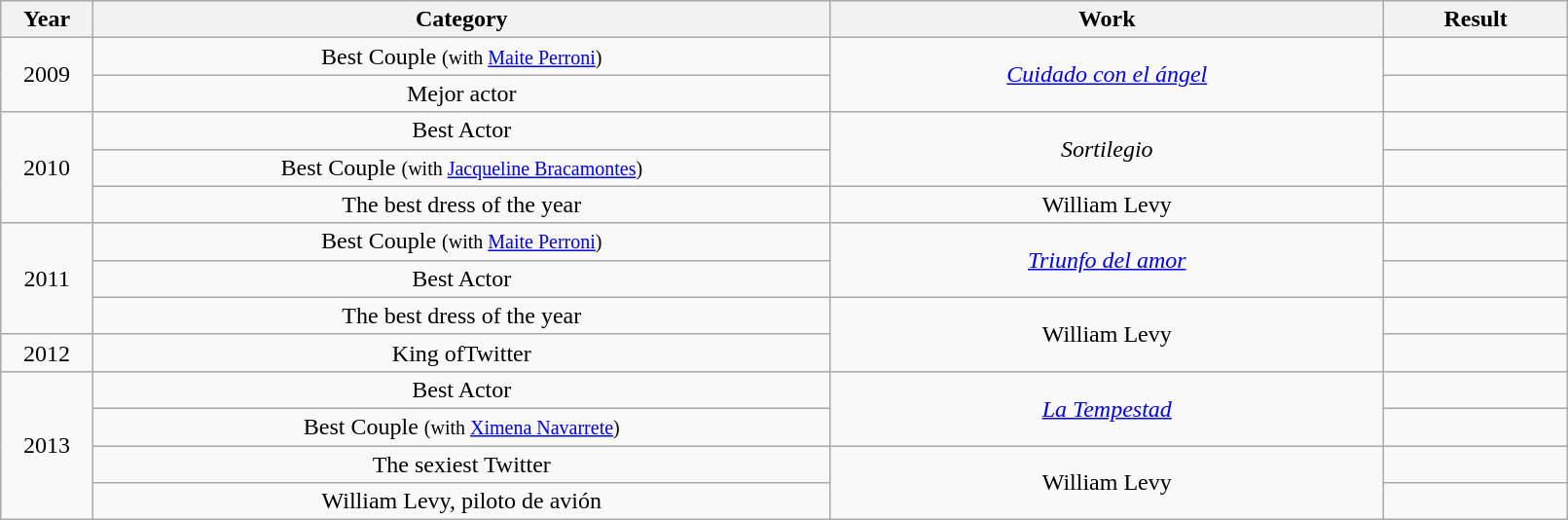<table class="wikitable" width="85%">
<tr>
<th width="5%">Year</th>
<th width="40%">Category</th>
<th width="30%">Work</th>
<th width="10%">Result</th>
</tr>
<tr style="text-align: center; top">
<td rowspan="2">2009</td>
<td>Best Couple <small>(with <a href='#'>Maite Perroni</a>)</small></td>
<td rowspan="2"><em><a href='#'>Cuidado con el ángel</a></em></td>
<td></td>
</tr>
<tr style="text-align: center; top">
<td>Mejor actor</td>
<td></td>
</tr>
<tr style="text-align: center; top">
<td rowspan="3">2010</td>
<td>Best Actor</td>
<td rowspan="2"><em>Sortilegio</em></td>
<td></td>
</tr>
<tr style="text-align: center; top">
<td>Best Couple <small>(with <a href='#'>Jacqueline Bracamontes</a>)</small></td>
<td></td>
</tr>
<tr style="text-align: center; top">
<td>The best dress of the year</td>
<td>William Levy</td>
<td></td>
</tr>
<tr style="text-align: center; top">
<td rowspan="3">2011</td>
<td>Best Couple <small>(with <a href='#'>Maite Perroni</a>)</small></td>
<td rowspan="2"><em><a href='#'>Triunfo del amor</a></em></td>
<td></td>
</tr>
<tr style="text-align: center; top">
<td>Best Actor</td>
<td></td>
</tr>
<tr style="text-align: center; top">
<td>The best dress of the year</td>
<td rowspan="2">William Levy</td>
<td></td>
</tr>
<tr style="text-align: center; top">
<td>2012</td>
<td>King ofTwitter</td>
<td></td>
</tr>
<tr style="text-align: center; top">
<td rowspan="4">2013</td>
<td>Best Actor</td>
<td rowspan="2"><em><a href='#'>La Tempestad</a></em></td>
<td></td>
</tr>
<tr style="text-align: center; top">
<td>Best Couple <small>(with <a href='#'>Ximena Navarrete</a>)</small></td>
<td></td>
</tr>
<tr style="text-align: center; top">
<td>The sexiest Twitter</td>
<td rowspan="2">William Levy</td>
<td></td>
</tr>
<tr style="text-align: center; top">
<td>William Levy, piloto de avión</td>
<td></td>
</tr>
</table>
